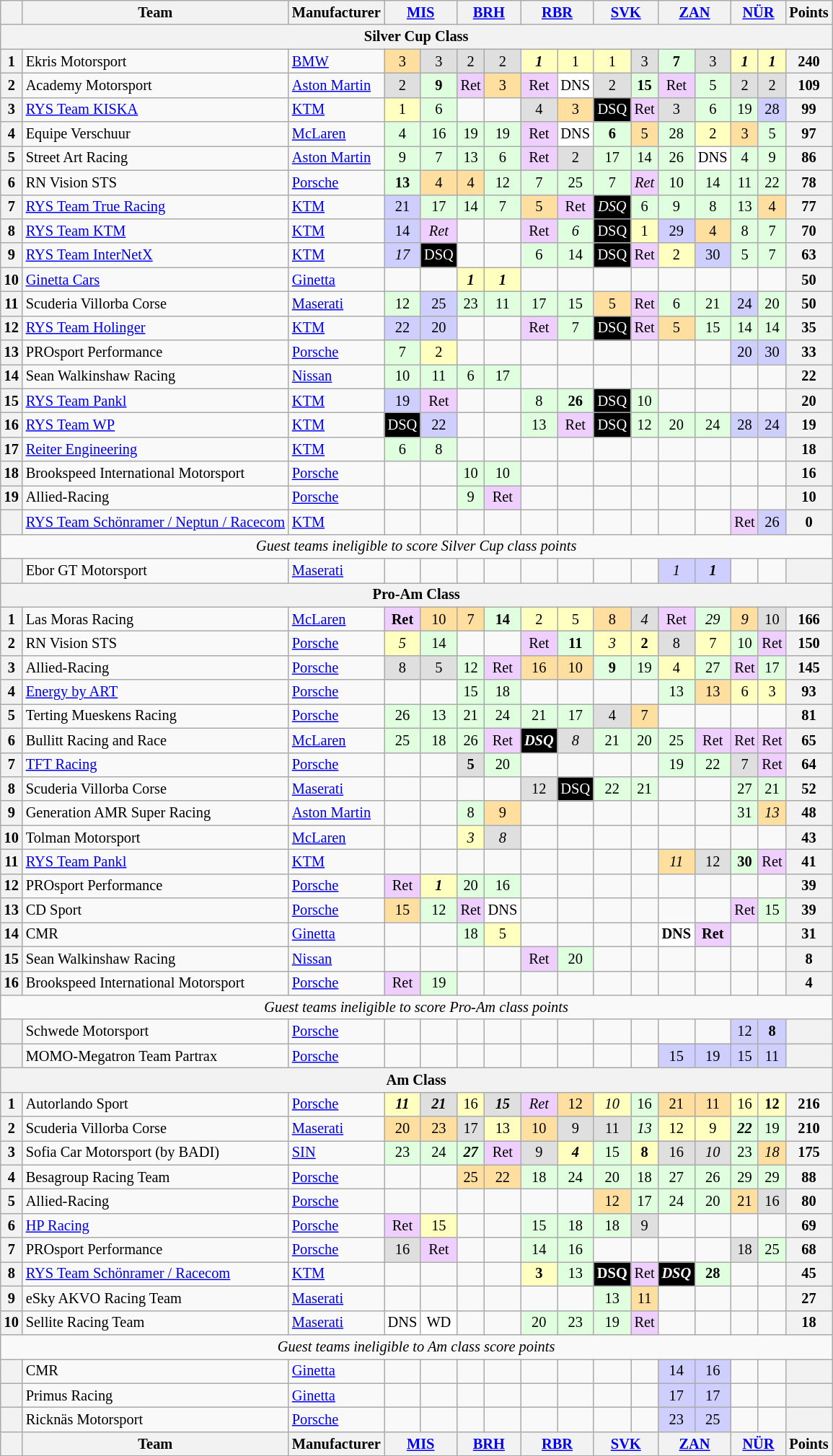<table class="wikitable" style="font-size: 85%; text-align:center;">
<tr>
<th></th>
<th>Team</th>
<th>Manufacturer</th>
<th colspan=2><a href='#'>MIS</a><br></th>
<th colspan=2><a href='#'>BRH</a><br></th>
<th colspan=2><a href='#'>RBR</a><br></th>
<th colspan=2><a href='#'>SVK</a><br></th>
<th colspan=2><a href='#'>ZAN</a><br></th>
<th colspan=2><a href='#'>NÜR</a><br></th>
<th>Points</th>
</tr>
<tr>
<th colspan=16>Silver Cup Class</th>
</tr>
<tr>
<th>1</th>
<td align=left> Ekris Motorsport</td>
<td align=left><a href='#'>BMW</a></td>
<td style="background:#FFDF9F;">3</td>
<td style="background:#DFDFDF;">3</td>
<td style="background:#DFDFDF;">2</td>
<td style="background:#DFDFDF;">2</td>
<td style="background:#FFFFBF;"><strong><em>1</em></strong></td>
<td style="background:#FFFFBF;">1</td>
<td style="background:#FFFFBF;">1</td>
<td style="background:#DFDFDF;">3</td>
<td style="background:#DFFFDF;"><strong>7</strong></td>
<td style="background:#DFDFDF;">3</td>
<td style="background:#FFFFBF;"><strong><em>1</em></strong></td>
<td style="background:#FFFFBF;"><strong><em>1</em></strong></td>
<th>240</th>
</tr>
<tr>
<th>2</th>
<td align=left> Academy Motorsport</td>
<td align=left><a href='#'>Aston Martin</a></td>
<td style="background:#DFDFDF;">2</td>
<td style="background:#DFFFDF;"><strong>9</strong></td>
<td style="background:#EFCFFF;">Ret</td>
<td style="background:#FFDF9F;">3</td>
<td style="background:#EFCFFF;">Ret</td>
<td style="background:#FFFFFF;">DNS</td>
<td style="background:#DFDFDF;">2</td>
<td style="background:#DFFFDF;"><strong>15</strong></td>
<td style="background:#EFCFFF;">Ret</td>
<td style="background:#DFFFDF;">5</td>
<td style="background:#DFDFDF;">2</td>
<td style="background:#DFDFDF;">2</td>
<th>109</th>
</tr>
<tr>
<th>3</th>
<td align=left> <a href='#'>RYS Team KISKA</a></td>
<td align=left><a href='#'>KTM</a></td>
<td style="background:#FFFFBF;">1</td>
<td style="background:#DFFFDF;">6</td>
<td></td>
<td></td>
<td style="background:#DFDFDF;">4</td>
<td style="background:#FFDF9F;">3</td>
<td style="background:#000000; color:white;">DSQ</td>
<td style="background:#EFCFFF;">Ret</td>
<td style="background:#DFDFDF;">3</td>
<td style="background:#DFFFDF;">6</td>
<td style="background:#DFFFDF;">19</td>
<td style="background:#CFCFFF;">28</td>
<th>99</th>
</tr>
<tr>
<th>4</th>
<td align=left> Equipe Verschuur</td>
<td align=left><a href='#'>McLaren</a></td>
<td style="background:#DFFFDF;">4</td>
<td style="background:#DFFFDF;">16</td>
<td style="background:#DFFFDF;">19</td>
<td style="background:#DFFFDF;">19</td>
<td style="background:#EFCFFF;">Ret</td>
<td style="background:#FFFFFF;">DNS</td>
<td style="background:#DFFFDF;"><strong>6</strong></td>
<td style="background:#FFDF9F;">5</td>
<td style="background:#DFFFDF;">28</td>
<td style="background:#FFFFBF;">2</td>
<td style="background:#FFDF9F;">3</td>
<td style="background:#DFFFDF;">5</td>
<th>97</th>
</tr>
<tr>
<th>5</th>
<td align=left> Street Art Racing</td>
<td align=left><a href='#'>Aston Martin</a></td>
<td style="background:#DFFFDF;">9</td>
<td style="background:#DFFFDF;">7</td>
<td style="background:#DFFFDF;">13</td>
<td style="background:#DFFFDF;">6</td>
<td style="background:#EFCFFF;">Ret</td>
<td style="background:#DFDFDF;">2</td>
<td style="background:#DFFFDF;">17</td>
<td style="background:#DFFFDF;">14</td>
<td style="background:#DFFFDF;">26</td>
<td style="background:#FFFFFF;">DNS</td>
<td style="background:#DFFFDF;">4</td>
<td style="background:#DFFFDF;">9</td>
<th>86</th>
</tr>
<tr>
<th>6</th>
<td align=left> RN Vision STS</td>
<td align=left><a href='#'>Porsche</a></td>
<td style="background:#DFFFDF;"><strong>13</strong></td>
<td style="background:#FFDF9F;">4</td>
<td style="background:#FFDF9F;">4</td>
<td style="background:#DFFFDF;">12</td>
<td style="background:#DFFFDF;">7</td>
<td style="background:#DFFFDF;">25</td>
<td style="background:#DFFFDF;">7</td>
<td style="background:#EFCFFF;"><em>Ret</em></td>
<td style="background:#DFFFDF;">10</td>
<td style="background:#DFFFDF;">14</td>
<td style="background:#DFFFDF;">11</td>
<td style="background:#DFFFDF;">22</td>
<th>78</th>
</tr>
<tr>
<th>7</th>
<td align=left> <a href='#'>RYS Team True Racing</a></td>
<td align=left><a href='#'>KTM</a></td>
<td style="background:#CFCFFF;">21</td>
<td style="background:#DFFFDF;">17</td>
<td style="background:#DFFFDF;">14</td>
<td style="background:#DFFFDF;">7</td>
<td style="background:#FFDF9F;">5</td>
<td style="background:#EFCFFF;">Ret</td>
<td style="background:#000000; color:white;"><em>DSQ</em></td>
<td style="background:#DFFFDF;">6</td>
<td style="background:#DFFFDF;">9</td>
<td style="background:#DFFFDF;">8</td>
<td style="background:#DFFFDF;">13</td>
<td style="background:#FFDF9F;">4</td>
<th>77</th>
</tr>
<tr>
<th>8</th>
<td align=left> <a href='#'>RYS Team KTM</a></td>
<td align=left><a href='#'>KTM</a></td>
<td style="background:#CFCFFF;">14</td>
<td style="background:#EFCFFF;"><em>Ret</em></td>
<td></td>
<td></td>
<td style="background:#EFCFFF;">Ret</td>
<td style="background:#DFFFDF;"><em>6</em></td>
<td style="background:#000000; color:white;">DSQ</td>
<td style="background:#FFFFBF;">1</td>
<td style="background:#CFCFFF;">29</td>
<td style="background:#FFDF9F;">4</td>
<td style="background:#DFFFDF;">8</td>
<td style="background:#DFFFDF;">7</td>
<th>70</th>
</tr>
<tr>
<th>9</th>
<td align=left> <a href='#'>RYS Team InterNetX</a></td>
<td align=left><a href='#'>KTM</a></td>
<td style="background:#CFCFFF;"><em>17</em></td>
<td style="background:#000000; color:white;">DSQ</td>
<td></td>
<td></td>
<td style="background:#DFFFDF;">6</td>
<td style="background:#DFFFDF;">14</td>
<td style="background:#000000; color:white;">DSQ</td>
<td style="background:#EFCFFF;">Ret</td>
<td style="background:#FFFFBF;">2</td>
<td style="background:#CFCFFF;">30</td>
<td style="background:#DFFFDF;">5</td>
<td style="background:#DFFFDF;">7</td>
<th>63</th>
</tr>
<tr>
<th>10</th>
<td align=left> <a href='#'>Ginetta Cars</a></td>
<td align=left><a href='#'>Ginetta</a></td>
<td></td>
<td></td>
<td style="background:#FFFFBF;"><strong><em>1</em></strong></td>
<td style="background:#FFFFBF;"><strong><em>1</em></strong></td>
<td></td>
<td></td>
<td></td>
<td></td>
<td></td>
<td></td>
<td></td>
<td></td>
<th>50</th>
</tr>
<tr>
<th>11</th>
<td align=left> Scuderia Villorba Corse</td>
<td align=left><a href='#'>Maserati</a></td>
<td style="background:#DFFFDF;">12</td>
<td style="background:#CFCFFF;">25</td>
<td style="background:#DFFFDF;">23</td>
<td style="background:#DFFFDF;">11</td>
<td style="background:#DFFFDF;">17</td>
<td style="background:#DFFFDF;">15</td>
<td style="background:#FFDF9F;">5</td>
<td style="background:#EFCFFF;">Ret</td>
<td style="background:#DFFFDF;">6</td>
<td style="background:#DFFFDF;">21</td>
<td style="background:#CFCFFF;">24</td>
<td style="background:#DFFFDF;">20</td>
<th>50</th>
</tr>
<tr>
<th>12</th>
<td align=left> <a href='#'>RYS Team Holinger</a></td>
<td align=left><a href='#'>KTM</a></td>
<td style="background:#CFCFFF;">22</td>
<td style="background:#CFCFFF;">20</td>
<td></td>
<td></td>
<td style="background:#EFCFFF;">Ret</td>
<td style="background:#DFFFDF;">7</td>
<td style="background:#000000; color:white;">DSQ</td>
<td style="background:#EFCFFF;">Ret</td>
<td style="background:#FFDF9F;">5</td>
<td style="background:#DFFFDF;">15</td>
<td style="background:#DFFFDF;">14</td>
<td style="background:#DFFFDF;">14</td>
<th>35</th>
</tr>
<tr>
<th>13</th>
<td align=left> PROsport Performance</td>
<td align=left><a href='#'>Porsche</a></td>
<td style="background:#DFFFDF;">7</td>
<td style="background:#FFFFBF;">2</td>
<td></td>
<td></td>
<td></td>
<td></td>
<td></td>
<td></td>
<td></td>
<td></td>
<td style="background:#CFCFFF;">20</td>
<td style="background:#CFCFFF;">30</td>
<th>33</th>
</tr>
<tr>
<th>14</th>
<td align=left> Sean Walkinshaw Racing</td>
<td align=left><a href='#'>Nissan</a></td>
<td style="background:#DFFFDF;">10</td>
<td style="background:#DFFFDF;">11</td>
<td style="background:#DFFFDF;">6</td>
<td style="background:#DFFFDF;">17</td>
<td></td>
<td></td>
<td></td>
<td></td>
<td></td>
<td></td>
<td></td>
<td></td>
<th>22</th>
</tr>
<tr>
<th>15</th>
<td align=left> <a href='#'>RYS Team Pankl</a></td>
<td align=left><a href='#'>KTM</a></td>
<td style="background:#CFCFFF;">19</td>
<td style="background:#EFCFFF;">Ret</td>
<td></td>
<td></td>
<td style="background:#DFFFDF;">8</td>
<td style="background:#DFFFDF;"><strong>26</strong></td>
<td style="background:#000000; color:white;">DSQ</td>
<td style="background:#DFFFDF;">10</td>
<td></td>
<td></td>
<td></td>
<td></td>
<th>20</th>
</tr>
<tr>
<th>16</th>
<td align=left> <a href='#'>RYS Team WP</a></td>
<td align=left><a href='#'>KTM</a></td>
<td style="background:#000000; color:white;">DSQ</td>
<td style="background:#CFCFFF;">22</td>
<td></td>
<td></td>
<td style="background:#DFFFDF;">13</td>
<td style="background:#EFCFFF;">Ret</td>
<td style="background:#000000; color:white;">DSQ</td>
<td style="background:#DFFFDF;">12</td>
<td style="background:#DFFFDF;">20</td>
<td style="background:#DFFFDF;">24</td>
<td style="background:#CFCFFF;">28</td>
<td style="background:#CFCFFF;">24</td>
<th>19</th>
</tr>
<tr>
<th>17</th>
<td align=left> <a href='#'>Reiter Engineering</a></td>
<td align=left><a href='#'>KTM</a></td>
<td style="background:#DFFFDF;">6</td>
<td style="background:#DFFFDF;">8</td>
<td></td>
<td></td>
<td></td>
<td></td>
<td></td>
<td></td>
<td></td>
<td></td>
<td></td>
<td></td>
<th>18</th>
</tr>
<tr>
<th>18</th>
<td align=left> Brookspeed International Motorsport</td>
<td align=left><a href='#'>Porsche</a></td>
<td></td>
<td></td>
<td style="background:#DFFFDF;">10</td>
<td style="background:#DFFFDF;">10</td>
<td></td>
<td></td>
<td></td>
<td></td>
<td></td>
<td></td>
<td></td>
<td></td>
<th>16</th>
</tr>
<tr>
<th>19</th>
<td align=left> Allied-Racing</td>
<td align=left><a href='#'>Porsche</a></td>
<td></td>
<td></td>
<td style="background:#DFFFDF;">9</td>
<td style="background:#EFCFFF;">Ret</td>
<td></td>
<td></td>
<td></td>
<td></td>
<td></td>
<td></td>
<td></td>
<td></td>
<th>10</th>
</tr>
<tr>
<th></th>
<td align=left> <a href='#'>RYS Team Schönramer / Neptun / Racecom</a></td>
<td align=left><a href='#'>KTM</a></td>
<td></td>
<td></td>
<td></td>
<td></td>
<td></td>
<td></td>
<td></td>
<td></td>
<td></td>
<td></td>
<td style="background:#EFCFFF;">Ret</td>
<td style="background:#CFCFFF;">26</td>
<th>0</th>
</tr>
<tr>
<td colspan=16><em>Guest teams ineligible to score Silver Cup class points</em></td>
</tr>
<tr>
<th></th>
<td align=left> Ebor GT Motorsport</td>
<td align=left><a href='#'>Maserati</a></td>
<td></td>
<td></td>
<td></td>
<td></td>
<td></td>
<td></td>
<td></td>
<td></td>
<td style="background:#CFCFFF;"><em>1</em></td>
<td style="background:#CFCFFF;"><strong><em>1</em></strong></td>
<td></td>
<td></td>
<th></th>
</tr>
<tr>
<th colspan=16>Pro-Am Class</th>
</tr>
<tr>
<th>1</th>
<td align=left> Las Moras Racing</td>
<td align=left><a href='#'>McLaren</a></td>
<td style="background:#EFCFFF;"><strong>Ret</strong></td>
<td style="background:#FFDF9F;">10</td>
<td style="background:#FFDF9F;">7</td>
<td style="background:#DFFFDF;"><strong>14</strong></td>
<td style="background:#FFFFBF;">2</td>
<td style="background:#FFFFBF;">5</td>
<td style="background:#FFDF9F;">8</td>
<td style="background:#DFDFDF;"><em>4</em></td>
<td style="background:#EFCFFF;">Ret</td>
<td style="background:#DFFFDF;"><em>29</em></td>
<td style="background:#FFDF9F;"><em>9</em></td>
<td style="background:#DFDFDF;">10</td>
<th>166</th>
</tr>
<tr>
<th>2</th>
<td align=left> RN Vision STS</td>
<td align=left><a href='#'>Porsche</a></td>
<td style="background:#FFFFBF;"><em>5</em></td>
<td style="background:#DFFFDF;">14</td>
<td></td>
<td></td>
<td style="background:#EFCFFF;">Ret</td>
<td style="background:#DFFFDF;"><strong>11</strong></td>
<td style="background:#FFFFBF;"><em>3</em></td>
<td style="background:#FFFFBF;"><strong>2</strong></td>
<td style="background:#DFDFDF;">8</td>
<td style="background:#FFFFBF;">7</td>
<td style="background:#DFFFDF;">10</td>
<td style="background:#EFCFFF;">Ret</td>
<th>150</th>
</tr>
<tr>
<th>3</th>
<td align=left> Allied-Racing</td>
<td align=left><a href='#'>Porsche</a></td>
<td style="background:#DFDFDF;">8</td>
<td style="background:#DFDFDF;">5</td>
<td style="background:#DFFFDF;">12</td>
<td style="background:#EFCFFF;">Ret</td>
<td style="background:#FFDF9F;">16</td>
<td style="background:#FFDF9F;">10</td>
<td style="background:#DFFFDF;"><strong>9</strong></td>
<td style="background:#DFFFDF;">19</td>
<td style="background:#FFFFBF;">4</td>
<td style="background:#DFFFDF;">27</td>
<td style="background:#EFCFFF;">Ret</td>
<td style="background:#DFFFDF;">17</td>
<th>145</th>
</tr>
<tr>
<th>4</th>
<td align=left> <a href='#'>Energy by ART</a></td>
<td align=left><a href='#'>Porsche</a></td>
<td></td>
<td></td>
<td style="background:#DFFFDF;">15</td>
<td style="background:#DFFFDF;">18</td>
<td></td>
<td></td>
<td></td>
<td></td>
<td style="background:#DFFFDF;">13</td>
<td style="background:#FFDF9F;">13</td>
<td style="background:#FFFFBF;">6</td>
<td style="background:#FFFFBF;">3</td>
<th>93</th>
</tr>
<tr>
<th>5</th>
<td align=left> Terting Mueskens Racing</td>
<td align=left><a href='#'>Porsche</a></td>
<td style="background:#DFFFDF;">26</td>
<td style="background:#DFFFDF;">13</td>
<td style="background:#DFFFDF;">21</td>
<td style="background:#DFFFDF;">24</td>
<td style="background:#DFFFDF;">21</td>
<td style="background:#DFFFDF;">17</td>
<td style="background:#DFDFDF;">4</td>
<td style="background:#FFDF9F;">7</td>
<td></td>
<td></td>
<td></td>
<td></td>
<th>81</th>
</tr>
<tr>
<th>6</th>
<td align=left> Bullitt Racing and Race</td>
<td align=left><a href='#'>McLaren</a></td>
<td style="background:#DFFFDF;">25</td>
<td style="background:#DFFFDF;">18</td>
<td style="background:#DFFFDF;">26</td>
<td style="background:#EFCFFF;">Ret</td>
<td style="background:#000000; color:white;"><strong><em>DSQ</em></strong></td>
<td style="background:#DFDFDF;"><em>8</em></td>
<td style="background:#DFFFDF;">21</td>
<td style="background:#DFFFDF;">20</td>
<td style="background:#DFFFDF;">25</td>
<td style="background:#EFCFFF;">Ret</td>
<td style="background:#EFCFFF;">Ret</td>
<td style="background:#EFCFFF;">Ret</td>
<th>65</th>
</tr>
<tr>
<th>7</th>
<td align=left> <a href='#'>TFT Racing</a></td>
<td align=left><a href='#'>Porsche</a></td>
<td></td>
<td></td>
<td style="background:#DFDFDF;"><strong>5</strong></td>
<td style="background:#DFFFDF;">20</td>
<td></td>
<td></td>
<td></td>
<td></td>
<td style="background:#DFFFDF;">19</td>
<td style="background:#DFFFDF;">22</td>
<td style="background:#DFDFDF;">7</td>
<td style="background:#EFCFFF;">Ret</td>
<th>64</th>
</tr>
<tr>
<th>8</th>
<td align=left> Scuderia Villorba Corse</td>
<td align=left><a href='#'>Maserati</a></td>
<td></td>
<td></td>
<td></td>
<td></td>
<td style="background:#DFDFDF;">12</td>
<td style="background:#000000; color:white;">DSQ</td>
<td style="background:#DFFFDF;">22</td>
<td style="background:#DFFFDF;">21</td>
<td></td>
<td></td>
<td style="background:#DFFFDF;">27</td>
<td style="background:#DFFFDF;">21</td>
<th>52</th>
</tr>
<tr>
<th>9</th>
<td align=left> Generation AMR Super Racing</td>
<td align=left><a href='#'>Aston Martin</a></td>
<td></td>
<td></td>
<td style="background:#DFFFDF;">8</td>
<td style="background:#FFDF9F;">9</td>
<td></td>
<td></td>
<td></td>
<td></td>
<td></td>
<td></td>
<td style="background:#DFFFDF;">31</td>
<td style="background:#FFDF9F;"><em>13</em></td>
<th>48</th>
</tr>
<tr>
<th>10</th>
<td align=left> Tolman Motorsport</td>
<td align=left><a href='#'>McLaren</a></td>
<td></td>
<td></td>
<td style="background:#FFFFBF;"><em>3</em></td>
<td style="background:#DFDFDF;"><em>8</em></td>
<td></td>
<td></td>
<td></td>
<td></td>
<td></td>
<td></td>
<td></td>
<td></td>
<th>43</th>
</tr>
<tr>
<th>11</th>
<td align=left> <a href='#'>RYS Team Pankl</a></td>
<td align=left><a href='#'>KTM</a></td>
<td></td>
<td></td>
<td></td>
<td></td>
<td></td>
<td></td>
<td></td>
<td></td>
<td style="background:#FFDF9F;"><em>11</em></td>
<td style="background:#DFDFDF;">12</td>
<td style="background:#DFFFDF;"><strong>30</strong></td>
<td style="background:#EFCFFF;">Ret</td>
<th>41</th>
</tr>
<tr>
<th>12</th>
<td align=left> PROsport Performance</td>
<td align=left><a href='#'>Porsche</a></td>
<td style="background:#EFCFFF;">Ret</td>
<td style="background:#FFFFBF;"><strong><em>1</em></strong></td>
<td style="background:#DFFFDF;">20</td>
<td style="background:#DFFFDF;">16</td>
<td></td>
<td></td>
<td></td>
<td></td>
<td></td>
<td></td>
<td></td>
<td></td>
<th>39</th>
</tr>
<tr>
<th>13</th>
<td align=left> CD Sport</td>
<td align=left><a href='#'>Porsche</a></td>
<td style="background:#FFDF9F;">15</td>
<td style="background:#DFFFDF;">12</td>
<td style="background:#EFCFFF;">Ret</td>
<td style="background:#FFFFFF;">DNS</td>
<td></td>
<td></td>
<td></td>
<td></td>
<td></td>
<td></td>
<td style="background:#EFCFFF;">Ret</td>
<td style="background:#DFFFDF;">15</td>
<th>39</th>
</tr>
<tr>
<th>14</th>
<td align=left> CMR</td>
<td align=left><a href='#'>Ginetta</a></td>
<td></td>
<td></td>
<td style="background:#DFFFDF;">18</td>
<td style="background:#FFFFBF;">5</td>
<td></td>
<td></td>
<td></td>
<td></td>
<td style="background:#FFFFFF;"><strong>DNS</strong></td>
<td style="background:#EFCFFF;"><strong>Ret</strong></td>
<td></td>
<td></td>
<th>31</th>
</tr>
<tr>
<th>15</th>
<td align=left> Sean Walkinshaw Racing</td>
<td align=left><a href='#'>Nissan</a></td>
<td></td>
<td></td>
<td></td>
<td></td>
<td style="background:#EFCFFF;">Ret</td>
<td style="background:#DFFFDF;">20</td>
<td></td>
<td></td>
<td></td>
<td></td>
<td></td>
<td></td>
<th>8</th>
</tr>
<tr>
<th>16</th>
<td align=left> Brookspeed International Motorsport</td>
<td align=left><a href='#'>Porsche</a></td>
<td style="background:#EFCFFF;">Ret</td>
<td style="background:#DFFFDF;">19</td>
<td></td>
<td></td>
<td></td>
<td></td>
<td></td>
<td></td>
<td></td>
<td></td>
<td></td>
<td></td>
<th>4</th>
</tr>
<tr>
<td colspan=16><em>Guest teams ineligible to score Pro-Am class points</em></td>
</tr>
<tr>
<th></th>
<td align=left> Schwede Motorsport</td>
<td align=left><a href='#'>Porsche</a></td>
<td></td>
<td></td>
<td></td>
<td></td>
<td></td>
<td></td>
<td></td>
<td></td>
<td></td>
<td></td>
<td style="background:#CFCFFF;">12</td>
<td style="background:#CFCFFF;"><strong>8</strong></td>
<th></th>
</tr>
<tr>
<th></th>
<td align=left> MOMO-Megatron Team Partrax</td>
<td align=left><a href='#'>Porsche</a></td>
<td></td>
<td></td>
<td></td>
<td></td>
<td></td>
<td></td>
<td></td>
<td></td>
<td style="background:#CFCFFF;">15</td>
<td style="background:#CFCFFF;">19</td>
<td style="background:#CFCFFF;">15</td>
<td style="background:#CFCFFF;">11</td>
<th></th>
</tr>
<tr>
<th colspan=16>Am Class</th>
</tr>
<tr>
<th>1</th>
<td align=left> Autorlando Sport</td>
<td align=left><a href='#'>Porsche</a></td>
<td style="background:#FFFFBF;"><strong><em>11</em></strong></td>
<td style="background:#DFDFDF;"><strong><em>21</em></strong></td>
<td style="background:#FFFFBF;">16</td>
<td style="background:#DFDFDF;"><strong><em>15</em></strong></td>
<td style="background:#EFCFFF;"><em>Ret</em></td>
<td style="background:#FFDF9F;">12</td>
<td style="background:#FFFFBF;"><em>10</em></td>
<td style="background:#DFFFDF;">16</td>
<td style="background:#FFDF9F;">21</td>
<td style="background:#FFDF9F;">11</td>
<td style="background:#FFFFBF;">16</td>
<td style="background:#FFFFBF;"><strong>12</strong></td>
<th>216</th>
</tr>
<tr>
<th>2</th>
<td align=left> Scuderia Villorba Corse</td>
<td align=left><a href='#'>Maserati</a></td>
<td style="background:#FFDF9F;">20</td>
<td style="background:#FFDF9F;">23</td>
<td style="background:#DFDFDF;">17</td>
<td style="background:#FFFFBF;">13</td>
<td style="background:#FFDF9F;">10</td>
<td style="background:#DFDFDF;">9</td>
<td style="background:#DFDFDF;">11</td>
<td style="background:#DFFFDF;"><em>13</em></td>
<td style="background:#FFFFBF;">12</td>
<td style="background:#FFFFBF;">9</td>
<td style="background:#DFFFDF;"><strong><em>22</em></strong></td>
<td style="background:#DFFFDF;">19</td>
<th>210</th>
</tr>
<tr>
<th>3</th>
<td align=left> Sofia Car Motorsport (by BADI)</td>
<td align=left><a href='#'>SIN</a></td>
<td style="background:#DFFFDF;">23</td>
<td style="background:#DFFFDF;">24</td>
<td style="background:#DFFFDF;"><strong><em>27</em></strong></td>
<td style="background:#EFCFFF;">Ret</td>
<td style="background:#DFDFDF;">9</td>
<td style="background:#FFFFBF;"><strong><em>4</em></strong></td>
<td style="background:#DFFFDF;">15</td>
<td style="background:#FFFFBF;"><strong>8</strong></td>
<td style="background:#DFDFDF;">16</td>
<td style="background:#DFDFDF;"><em>10</em></td>
<td style="background:#DFFFDF;">23</td>
<td style="background:#FFDF9F;"><em>18</em></td>
<th>175</th>
</tr>
<tr>
<th>4</th>
<td align=left> Besagroup Racing Team</td>
<td align=left><a href='#'>Porsche</a></td>
<td></td>
<td></td>
<td style="background:#FFDF9F;">25</td>
<td style="background:#FFDF9F;">22</td>
<td style="background:#DFFFDF;">18</td>
<td style="background:#DFFFDF;">24</td>
<td style="background:#DFFFDF;">20</td>
<td style="background:#DFFFDF;">18</td>
<td style="background:#DFFFDF;">27</td>
<td style="background:#DFFFDF;">26</td>
<td style="background:#DFFFDF;">29</td>
<td style="background:#DFFFDF;">29</td>
<th>88</th>
</tr>
<tr>
<th>5</th>
<td align=left> Allied-Racing</td>
<td align=left><a href='#'>Porsche</a></td>
<td></td>
<td></td>
<td></td>
<td></td>
<td></td>
<td></td>
<td style="background:#FFDF9F;">12</td>
<td style="background:#DFFFDF;">17</td>
<td style="background:#DFFFDF;">24</td>
<td style="background:#DFFFDF;">20</td>
<td style="background:#FFDF9F;">21</td>
<td style="background:#DFDFDF;">16</td>
<th>80</th>
</tr>
<tr>
<th>6</th>
<td align=left> <a href='#'>HP Racing</a></td>
<td align=left><a href='#'>Porsche</a></td>
<td style="background:#EFCFFF;">Ret</td>
<td style="background:#FFFFBF;">15</td>
<td></td>
<td></td>
<td style="background:#DFFFDF;">15</td>
<td style="background:#DFFFDF;">18</td>
<td style="background:#DFFFDF;">18</td>
<td style="background:#DFDFDF;">9</td>
<td></td>
<td></td>
<td></td>
<td></td>
<th>69</th>
</tr>
<tr>
<th>7</th>
<td align=left> PROsport Performance</td>
<td align=left><a href='#'>Porsche</a></td>
<td style="background:#DFDFDF;">16</td>
<td style="background:#EFCFFF;">Ret</td>
<td></td>
<td></td>
<td style="background:#DFFFDF;">14</td>
<td style="background:#DFFFDF;">16</td>
<td></td>
<td></td>
<td></td>
<td></td>
<td style="background:#DFDFDF;">18</td>
<td style="background:#DFFFDF;">25</td>
<th>68</th>
</tr>
<tr>
<th>8</th>
<td align=left> <a href='#'>RYS Team Schönramer / Racecom</a></td>
<td align=left><a href='#'>KTM</a></td>
<td></td>
<td></td>
<td></td>
<td></td>
<td style="background:#FFFFBF;"><strong>3</strong></td>
<td style="background:#DFFFDF;">13</td>
<td style="background:#000000; color:white;"><strong>DSQ</strong></td>
<td style="background:#EFCFFF;">Ret</td>
<td style="background:#000000; color:white;"><strong><em>DSQ</em></strong></td>
<td style="background:#DFFFDF;"><strong>28</strong></td>
<td></td>
<td></td>
<th>45</th>
</tr>
<tr>
<th>9</th>
<td align=left> eSky AKVO Racing Team</td>
<td align=left><a href='#'>Maserati</a></td>
<td></td>
<td></td>
<td></td>
<td></td>
<td></td>
<td></td>
<td style="background:#DFFFDF;">13</td>
<td style="background:#FFDF9F;">11</td>
<td></td>
<td></td>
<td></td>
<td></td>
<th>27</th>
</tr>
<tr>
<th>10</th>
<td align=left> Sellite Racing Team</td>
<td align=left><a href='#'>Maserati</a></td>
<td style="background:#FFFFFF;">DNS</td>
<td style="background:#FFFFFF;">WD</td>
<td></td>
<td></td>
<td style="background:#DFFFDF;">20</td>
<td style="background:#DFFFDF;">23</td>
<td style="background:#DFFFDF;">19</td>
<td style="background:#EFCFFF;">Ret</td>
<td></td>
<td></td>
<td></td>
<td></td>
<th>18</th>
</tr>
<tr>
<td colspan=16><em>Guest teams ineligible to Am class score points</em></td>
</tr>
<tr>
<th></th>
<td align=left> CMR</td>
<td align=left><a href='#'>Ginetta</a></td>
<td></td>
<td></td>
<td></td>
<td></td>
<td></td>
<td></td>
<td></td>
<td></td>
<td style="background:#CFCFFF;">14</td>
<td style="background:#CFCFFF;">16</td>
<td></td>
<td></td>
<th></th>
</tr>
<tr>
<th></th>
<td align=left> Primus Racing</td>
<td align=left><a href='#'>Ginetta</a></td>
<td></td>
<td></td>
<td></td>
<td></td>
<td></td>
<td></td>
<td></td>
<td></td>
<td style="background:#CFCFFF;">17</td>
<td style="background:#CFCFFF;">17</td>
<td></td>
<td></td>
<th></th>
</tr>
<tr>
<th></th>
<td align=left> Ricknäs Motorsport</td>
<td align=left><a href='#'>Porsche</a></td>
<td></td>
<td></td>
<td></td>
<td></td>
<td></td>
<td></td>
<td></td>
<td></td>
<td style="background:#CFCFFF;">23</td>
<td style="background:#CFCFFF;">25</td>
<td></td>
<td></td>
<th></th>
</tr>
<tr valign="top">
<th valign=middle></th>
<th valign=middle>Team</th>
<th valign=middle>Manufacturer</th>
<th colspan=2><a href='#'>MIS</a><br></th>
<th colspan=2><a href='#'>BRH</a><br></th>
<th colspan=2><a href='#'>RBR</a><br></th>
<th colspan=2><a href='#'>SVK</a><br></th>
<th colspan=2><a href='#'>ZAN</a><br></th>
<th colspan=2><a href='#'>NÜR</a><br></th>
<th valign=middle>Points</th>
</tr>
</table>
